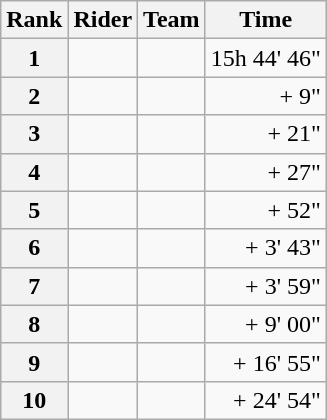<table class="wikitable" margin-bottom:0;">
<tr>
<th scope="col">Rank</th>
<th scope="col">Rider</th>
<th scope="col">Team</th>
<th scope="col">Time</th>
</tr>
<tr>
<th scope="row">1</th>
<td> </td>
<td></td>
<td align="right">15h 44' 46"</td>
</tr>
<tr>
<th scope="row">2</th>
<td></td>
<td></td>
<td align="right">+ 9"</td>
</tr>
<tr>
<th scope="row">3</th>
<td></td>
<td></td>
<td align="right">+ 21"</td>
</tr>
<tr>
<th scope="row">4</th>
<td></td>
<td></td>
<td align="right">+ 27"</td>
</tr>
<tr>
<th scope="row">5</th>
<td></td>
<td></td>
<td align="right">+ 52"</td>
</tr>
<tr>
<th scope="row">6</th>
<td></td>
<td></td>
<td align="right">+ 3' 43"</td>
</tr>
<tr>
<th scope="row">7</th>
<td></td>
<td></td>
<td align="right">+ 3' 59"</td>
</tr>
<tr>
<th scope="row">8</th>
<td></td>
<td></td>
<td align="right">+ 9' 00"</td>
</tr>
<tr>
<th scope="row">9</th>
<td></td>
<td></td>
<td align="right">+ 16' 55"</td>
</tr>
<tr>
<th scope="row">10</th>
<td></td>
<td></td>
<td align="right">+ 24' 54"</td>
</tr>
</table>
